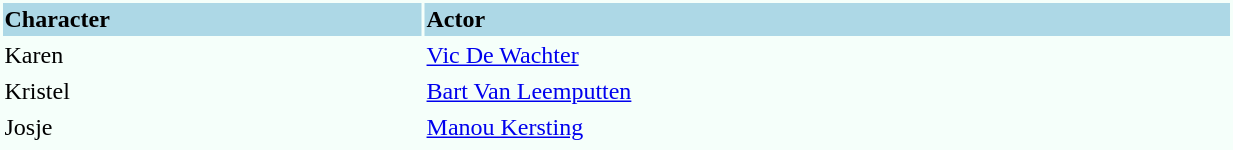<table width="65%" height="100px" style="background:mintcream" border="0">
<tr>
<td style="background:lightblue"><strong>Character</strong></td>
<td style="background:lightblue"><strong>Actor</strong></td>
</tr>
<tr>
<td>Karen</td>
<td><a href='#'>Vic De Wachter</a></td>
</tr>
<tr>
<td>Kristel</td>
<td><a href='#'>Bart Van Leemputten</a></td>
</tr>
<tr>
<td>Josje</td>
<td><a href='#'>Manou Kersting</a></td>
</tr>
<tr>
</tr>
</table>
